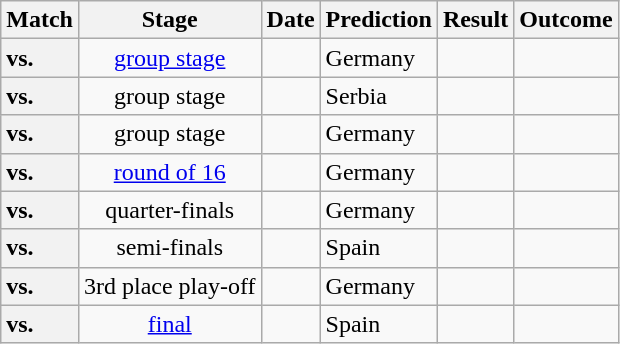<table class="wikitable sortable" style="text-align: center">
<tr>
<th scope="col">Match</th>
<th scope="col">Stage</th>
<th scope="col">Date</th>
<th scope="col">Prediction</th>
<th scope="col">Result</th>
<th scope="col">Outcome</th>
</tr>
<tr>
<th scope="row" style="text-align: left;"> vs. </th>
<td><a href='#'>group stage</a></td>
<td align="right"></td>
<td align="left">Germany</td>
<td></td>
<td></td>
</tr>
<tr>
<th scope="row" style="text-align: left;"> vs. </th>
<td>group stage</td>
<td align="right"></td>
<td align="left">Serbia</td>
<td></td>
<td></td>
</tr>
<tr>
<th scope="row" style="text-align: left;"> vs. </th>
<td>group stage</td>
<td align="right"></td>
<td align="left">Germany</td>
<td></td>
<td></td>
</tr>
<tr>
<th scope="row" style="text-align: left;"> vs. </th>
<td><a href='#'>round of 16</a></td>
<td align="right"></td>
<td align="left">Germany</td>
<td></td>
<td></td>
</tr>
<tr>
<th scope="row" style="text-align: left;"> vs. </th>
<td>quarter-finals</td>
<td align="right"></td>
<td align="left">Germany</td>
<td></td>
<td></td>
</tr>
<tr>
<th scope="row" style="text-align: left;"> vs. </th>
<td>semi-finals</td>
<td align="right"></td>
<td align="left">Spain</td>
<td></td>
<td></td>
</tr>
<tr>
<th scope="row" style="text-align: left;"> vs. </th>
<td>3rd place play-off</td>
<td align="right"></td>
<td align="left">Germany</td>
<td></td>
<td></td>
</tr>
<tr>
<th scope="row" style="text-align: left;"> vs. </th>
<td><a href='#'>final</a></td>
<td align="right"></td>
<td align="left">Spain</td>
<td></td>
<td></td>
</tr>
</table>
